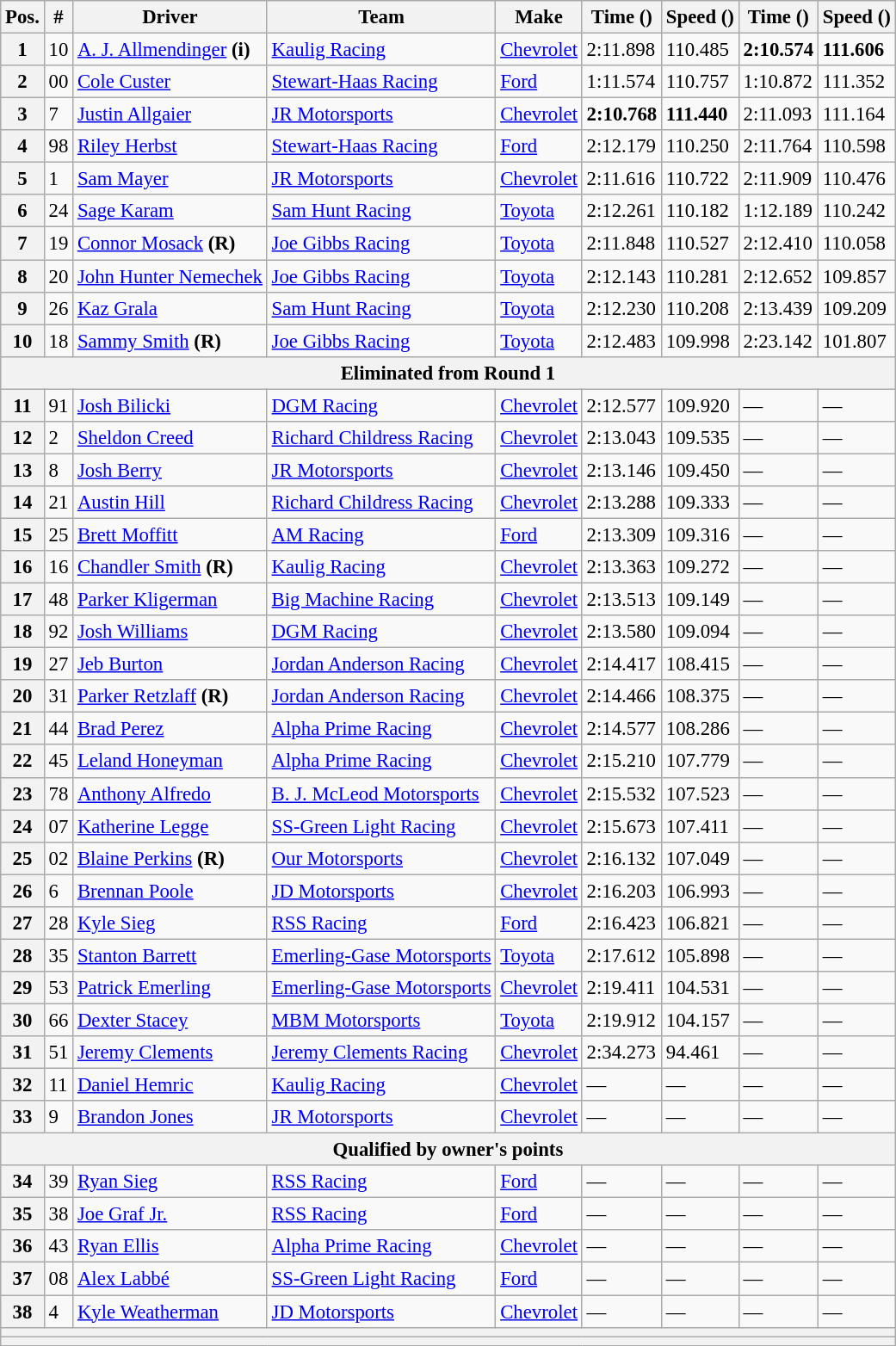<table class="wikitable" style="font-size:95%">
<tr>
<th>Pos.</th>
<th>#</th>
<th>Driver</th>
<th>Team</th>
<th>Make</th>
<th>Time ()</th>
<th>Speed ()</th>
<th>Time ()</th>
<th>Speed ()</th>
</tr>
<tr>
<th>1</th>
<td>10</td>
<td><a href='#'>A. J. Allmendinger</a> <strong>(i)</strong></td>
<td><a href='#'>Kaulig Racing</a></td>
<td><a href='#'>Chevrolet</a></td>
<td>2:11.898</td>
<td>110.485</td>
<td><strong>2:10.574</strong></td>
<td><strong>111.606</strong></td>
</tr>
<tr>
<th>2</th>
<td>00</td>
<td><a href='#'>Cole Custer</a></td>
<td><a href='#'>Stewart-Haas Racing</a></td>
<td><a href='#'>Ford</a></td>
<td>1:11.574</td>
<td>110.757</td>
<td>1:10.872</td>
<td>111.352</td>
</tr>
<tr>
<th>3</th>
<td>7</td>
<td><a href='#'>Justin Allgaier</a></td>
<td><a href='#'>JR Motorsports</a></td>
<td><a href='#'>Chevrolet</a></td>
<td><strong>2:10.768</strong></td>
<td><strong>111.440</strong></td>
<td>2:11.093</td>
<td>111.164</td>
</tr>
<tr>
<th>4</th>
<td>98</td>
<td><a href='#'>Riley Herbst</a></td>
<td><a href='#'>Stewart-Haas Racing</a></td>
<td><a href='#'>Ford</a></td>
<td>2:12.179</td>
<td>110.250</td>
<td>2:11.764</td>
<td>110.598</td>
</tr>
<tr>
<th>5</th>
<td>1</td>
<td><a href='#'>Sam Mayer</a></td>
<td><a href='#'>JR Motorsports</a></td>
<td><a href='#'>Chevrolet</a></td>
<td>2:11.616</td>
<td>110.722</td>
<td>2:11.909</td>
<td>110.476</td>
</tr>
<tr>
<th>6</th>
<td>24</td>
<td><a href='#'>Sage Karam</a></td>
<td><a href='#'>Sam Hunt Racing</a></td>
<td><a href='#'>Toyota</a></td>
<td>2:12.261</td>
<td>110.182</td>
<td>1:12.189</td>
<td>110.242</td>
</tr>
<tr>
<th>7</th>
<td>19</td>
<td><a href='#'>Connor Mosack</a> <strong>(R)</strong></td>
<td><a href='#'>Joe Gibbs Racing</a></td>
<td><a href='#'>Toyota</a></td>
<td>2:11.848</td>
<td>110.527</td>
<td>2:12.410</td>
<td>110.058</td>
</tr>
<tr>
<th>8</th>
<td>20</td>
<td><a href='#'>John Hunter Nemechek</a></td>
<td><a href='#'>Joe Gibbs Racing</a></td>
<td><a href='#'>Toyota</a></td>
<td>2:12.143</td>
<td>110.281</td>
<td>2:12.652</td>
<td>109.857</td>
</tr>
<tr>
<th>9</th>
<td>26</td>
<td><a href='#'>Kaz Grala</a></td>
<td><a href='#'>Sam Hunt Racing</a></td>
<td><a href='#'>Toyota</a></td>
<td>2:12.230</td>
<td>110.208</td>
<td>2:13.439</td>
<td>109.209</td>
</tr>
<tr>
<th>10</th>
<td>18</td>
<td><a href='#'>Sammy Smith</a> <strong>(R)</strong></td>
<td><a href='#'>Joe Gibbs Racing</a></td>
<td><a href='#'>Toyota</a></td>
<td>2:12.483</td>
<td>109.998</td>
<td>2:23.142</td>
<td>101.807</td>
</tr>
<tr>
<th colspan="9">Eliminated from Round 1</th>
</tr>
<tr>
<th>11</th>
<td>91</td>
<td><a href='#'>Josh Bilicki</a></td>
<td><a href='#'>DGM Racing</a></td>
<td><a href='#'>Chevrolet</a></td>
<td>2:12.577</td>
<td>109.920</td>
<td>—</td>
<td>—</td>
</tr>
<tr>
<th>12</th>
<td>2</td>
<td><a href='#'>Sheldon Creed</a></td>
<td><a href='#'>Richard Childress Racing</a></td>
<td><a href='#'>Chevrolet</a></td>
<td>2:13.043</td>
<td>109.535</td>
<td>—</td>
<td>—</td>
</tr>
<tr>
<th>13</th>
<td>8</td>
<td><a href='#'>Josh Berry</a></td>
<td><a href='#'>JR Motorsports</a></td>
<td><a href='#'>Chevrolet</a></td>
<td>2:13.146</td>
<td>109.450</td>
<td>—</td>
<td>—</td>
</tr>
<tr>
<th>14</th>
<td>21</td>
<td><a href='#'>Austin Hill</a></td>
<td><a href='#'>Richard Childress Racing</a></td>
<td><a href='#'>Chevrolet</a></td>
<td>2:13.288</td>
<td>109.333</td>
<td>—</td>
<td>—</td>
</tr>
<tr>
<th>15</th>
<td>25</td>
<td><a href='#'>Brett Moffitt</a></td>
<td><a href='#'>AM Racing</a></td>
<td><a href='#'>Ford</a></td>
<td>2:13.309</td>
<td>109.316</td>
<td>—</td>
<td>—</td>
</tr>
<tr>
<th>16</th>
<td>16</td>
<td><a href='#'>Chandler Smith</a> <strong>(R)</strong></td>
<td><a href='#'>Kaulig Racing</a></td>
<td><a href='#'>Chevrolet</a></td>
<td>2:13.363</td>
<td>109.272</td>
<td>—</td>
<td>—</td>
</tr>
<tr>
<th>17</th>
<td>48</td>
<td><a href='#'>Parker Kligerman</a></td>
<td><a href='#'>Big Machine Racing</a></td>
<td><a href='#'>Chevrolet</a></td>
<td>2:13.513</td>
<td>109.149</td>
<td>—</td>
<td>—</td>
</tr>
<tr>
<th>18</th>
<td>92</td>
<td><a href='#'>Josh Williams</a></td>
<td><a href='#'>DGM Racing</a></td>
<td><a href='#'>Chevrolet</a></td>
<td>2:13.580</td>
<td>109.094</td>
<td>—</td>
<td>—</td>
</tr>
<tr>
<th>19</th>
<td>27</td>
<td><a href='#'>Jeb Burton</a></td>
<td><a href='#'>Jordan Anderson Racing</a></td>
<td><a href='#'>Chevrolet</a></td>
<td>2:14.417</td>
<td>108.415</td>
<td>—</td>
<td>—</td>
</tr>
<tr>
<th>20</th>
<td>31</td>
<td><a href='#'>Parker Retzlaff</a> <strong>(R)</strong></td>
<td><a href='#'>Jordan Anderson Racing</a></td>
<td><a href='#'>Chevrolet</a></td>
<td>2:14.466</td>
<td>108.375</td>
<td>—</td>
<td>—</td>
</tr>
<tr>
<th>21</th>
<td>44</td>
<td><a href='#'>Brad Perez</a></td>
<td><a href='#'>Alpha Prime Racing</a></td>
<td><a href='#'>Chevrolet</a></td>
<td>2:14.577</td>
<td>108.286</td>
<td>—</td>
<td>—</td>
</tr>
<tr>
<th>22</th>
<td>45</td>
<td><a href='#'>Leland Honeyman</a></td>
<td><a href='#'>Alpha Prime Racing</a></td>
<td><a href='#'>Chevrolet</a></td>
<td>2:15.210</td>
<td>107.779</td>
<td>—</td>
<td>—</td>
</tr>
<tr>
<th>23</th>
<td>78</td>
<td><a href='#'>Anthony Alfredo</a></td>
<td><a href='#'>B. J. McLeod Motorsports</a></td>
<td><a href='#'>Chevrolet</a></td>
<td>2:15.532</td>
<td>107.523</td>
<td>—</td>
<td>—</td>
</tr>
<tr>
<th>24</th>
<td>07</td>
<td><a href='#'>Katherine Legge</a></td>
<td><a href='#'>SS-Green Light Racing</a></td>
<td><a href='#'>Chevrolet</a></td>
<td>2:15.673</td>
<td>107.411</td>
<td>—</td>
<td>—</td>
</tr>
<tr>
<th>25</th>
<td>02</td>
<td><a href='#'>Blaine Perkins</a> <strong>(R)</strong></td>
<td><a href='#'>Our Motorsports</a></td>
<td><a href='#'>Chevrolet</a></td>
<td>2:16.132</td>
<td>107.049</td>
<td>—</td>
<td>—</td>
</tr>
<tr>
<th>26</th>
<td>6</td>
<td><a href='#'>Brennan Poole</a></td>
<td><a href='#'>JD Motorsports</a></td>
<td><a href='#'>Chevrolet</a></td>
<td>2:16.203</td>
<td>106.993</td>
<td>—</td>
<td>—</td>
</tr>
<tr>
<th>27</th>
<td>28</td>
<td><a href='#'>Kyle Sieg</a></td>
<td><a href='#'>RSS Racing</a></td>
<td><a href='#'>Ford</a></td>
<td>2:16.423</td>
<td>106.821</td>
<td>—</td>
<td>—</td>
</tr>
<tr>
<th>28</th>
<td>35</td>
<td><a href='#'>Stanton Barrett</a></td>
<td><a href='#'>Emerling-Gase Motorsports</a></td>
<td><a href='#'>Toyota</a></td>
<td>2:17.612</td>
<td>105.898</td>
<td>—</td>
<td>—</td>
</tr>
<tr>
<th>29</th>
<td>53</td>
<td><a href='#'>Patrick Emerling</a></td>
<td><a href='#'>Emerling-Gase Motorsports</a></td>
<td><a href='#'>Chevrolet</a></td>
<td>2:19.411</td>
<td>104.531</td>
<td>—</td>
<td>—</td>
</tr>
<tr>
<th>30</th>
<td>66</td>
<td><a href='#'>Dexter Stacey</a></td>
<td><a href='#'>MBM Motorsports</a></td>
<td><a href='#'>Toyota</a></td>
<td>2:19.912</td>
<td>104.157</td>
<td>—</td>
<td>—</td>
</tr>
<tr>
<th>31</th>
<td>51</td>
<td><a href='#'>Jeremy Clements</a></td>
<td><a href='#'>Jeremy Clements Racing</a></td>
<td><a href='#'>Chevrolet</a></td>
<td>2:34.273</td>
<td>94.461</td>
<td>—</td>
<td>—</td>
</tr>
<tr>
<th>32</th>
<td>11</td>
<td><a href='#'>Daniel Hemric</a></td>
<td><a href='#'>Kaulig Racing</a></td>
<td><a href='#'>Chevrolet</a></td>
<td>—</td>
<td>—</td>
<td>—</td>
<td>—</td>
</tr>
<tr>
<th>33</th>
<td>9</td>
<td><a href='#'>Brandon Jones</a></td>
<td><a href='#'>JR Motorsports</a></td>
<td><a href='#'>Chevrolet</a></td>
<td>—</td>
<td>—</td>
<td>—</td>
<td>—</td>
</tr>
<tr>
<th colspan="9">Qualified by owner's points</th>
</tr>
<tr>
<th>34</th>
<td>39</td>
<td><a href='#'>Ryan Sieg</a></td>
<td><a href='#'>RSS Racing</a></td>
<td><a href='#'>Ford</a></td>
<td>—</td>
<td>—</td>
<td>—</td>
<td>—</td>
</tr>
<tr>
<th>35</th>
<td>38</td>
<td><a href='#'>Joe Graf Jr.</a></td>
<td><a href='#'>RSS Racing</a></td>
<td><a href='#'>Ford</a></td>
<td>—</td>
<td>—</td>
<td>—</td>
<td>—</td>
</tr>
<tr>
<th>36</th>
<td>43</td>
<td><a href='#'>Ryan Ellis</a></td>
<td><a href='#'>Alpha Prime Racing</a></td>
<td><a href='#'>Chevrolet</a></td>
<td>—</td>
<td>—</td>
<td>—</td>
<td>—</td>
</tr>
<tr>
<th>37</th>
<td>08</td>
<td><a href='#'>Alex Labbé</a></td>
<td><a href='#'>SS-Green Light Racing</a></td>
<td><a href='#'>Ford</a></td>
<td>—</td>
<td>—</td>
<td>—</td>
<td>—</td>
</tr>
<tr>
<th>38</th>
<td>4</td>
<td><a href='#'>Kyle Weatherman</a></td>
<td><a href='#'>JD Motorsports</a></td>
<td><a href='#'>Chevrolet</a></td>
<td>—</td>
<td>—</td>
<td>—</td>
<td>—</td>
</tr>
<tr>
<th colspan="9"></th>
</tr>
<tr>
<th colspan="9"></th>
</tr>
</table>
